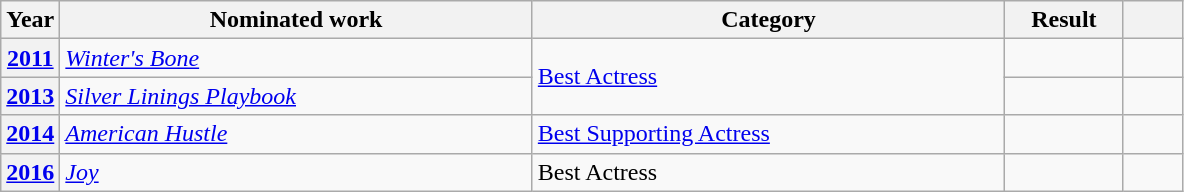<table class="wikitable plainrowheaders">
<tr>
<th scope="col" style="width:5%;">Year</th>
<th scope="col" style="width:40%;">Nominated work</th>
<th scope="col" style="width:40%;">Category</th>
<th scope="col" style="width:10%;">Result</th>
<th scope="col" style="width:5%;"></th>
</tr>
<tr>
<th scope="row" style="text-align:center;"><a href='#'>2011</a></th>
<td style="text-align:left"><em><a href='#'>Winter's Bone</a></em></td>
<td rowspan="2"><a href='#'>Best Actress</a></td>
<td></td>
<td style="text-align:center;"></td>
</tr>
<tr>
<th scope="row" style="text-align:center;"><a href='#'>2013</a></th>
<td style="text-align:left"><em><a href='#'>Silver Linings Playbook</a></em></td>
<td></td>
<td style="text-align:center;"></td>
</tr>
<tr>
<th scope="row" style="text-align:center;"><a href='#'>2014</a></th>
<td style="text-align:left"><em><a href='#'>American Hustle</a></em></td>
<td><a href='#'>Best Supporting Actress</a></td>
<td></td>
<td style="text-align:center;"></td>
</tr>
<tr>
<th scope="row" style="text-align:center;"><a href='#'>2016</a></th>
<td style="text-align:left"><em><a href='#'>Joy</a></em></td>
<td>Best Actress</td>
<td></td>
<td style="text-align:center;"></td>
</tr>
</table>
